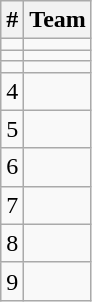<table class="wikitable">
<tr>
<th>#</th>
<th>Team</th>
</tr>
<tr>
<td></td>
<td></td>
</tr>
<tr>
<td></td>
<td></td>
</tr>
<tr>
<td></td>
<td></td>
</tr>
<tr>
<td>4</td>
<td></td>
</tr>
<tr>
<td>5</td>
<td></td>
</tr>
<tr>
<td>6</td>
<td></td>
</tr>
<tr>
<td>7</td>
<td></td>
</tr>
<tr>
<td>8</td>
<td></td>
</tr>
<tr>
<td>9</td>
<td></td>
</tr>
</table>
